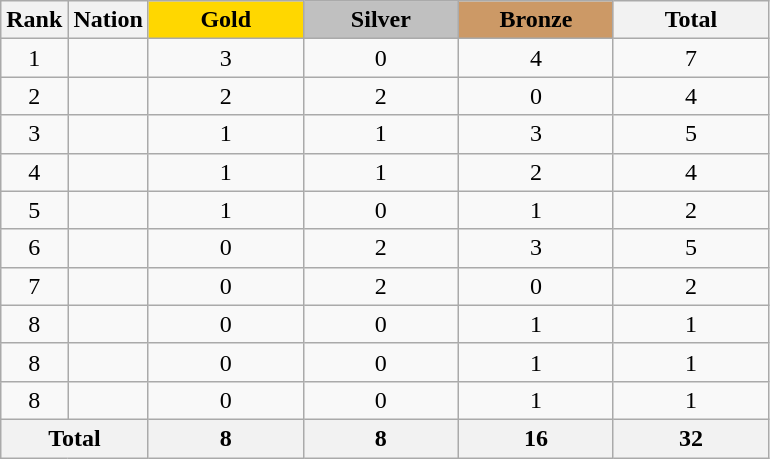<table class=wikitable>
<tr>
<th scope="col">Rank</th>
<th scope="col">Nation</th>
<th scope="col" style="background-color:gold; width:6em;">Gold</th>
<th scope="col" style="background-color:silver; width:6em;">Silver</th>
<th scope="col" style="background-color:#cc9966; width:6em;">Bronze</th>
<th scope="col" style="width:6em;">Total</th>
</tr>
<tr align="center">
<td>1</td>
<td align="left"></td>
<td>3</td>
<td>0</td>
<td>4</td>
<td>7</td>
</tr>
<tr align="center">
<td>2</td>
<td align="left"></td>
<td>2</td>
<td>2</td>
<td>0</td>
<td>4</td>
</tr>
<tr align="center">
<td>3</td>
<td align="left"></td>
<td>1</td>
<td>1</td>
<td>3</td>
<td>5</td>
</tr>
<tr align="center">
<td>4</td>
<td align="left"></td>
<td>1</td>
<td>1</td>
<td>2</td>
<td>4</td>
</tr>
<tr align="center">
<td>5</td>
<td align="left"></td>
<td>1</td>
<td>0</td>
<td>1</td>
<td>2</td>
</tr>
<tr align="center">
<td>6</td>
<td align="left"></td>
<td>0</td>
<td>2</td>
<td>3</td>
<td>5</td>
</tr>
<tr align="center">
<td>7</td>
<td align="left"></td>
<td>0</td>
<td>2</td>
<td>0</td>
<td>2</td>
</tr>
<tr align="center">
<td>8</td>
<td align="left"></td>
<td>0</td>
<td>0</td>
<td>1</td>
<td>1</td>
</tr>
<tr align="center">
<td>8</td>
<td align="left"></td>
<td>0</td>
<td>0</td>
<td>1</td>
<td>1</td>
</tr>
<tr align="center">
<td>8</td>
<td align="left"></td>
<td>0</td>
<td>0</td>
<td>1</td>
<td>1</td>
</tr>
<tr align="center">
<th colspan="2">Total</th>
<th>8</th>
<th>8</th>
<th>16</th>
<th>32</th>
</tr>
</table>
